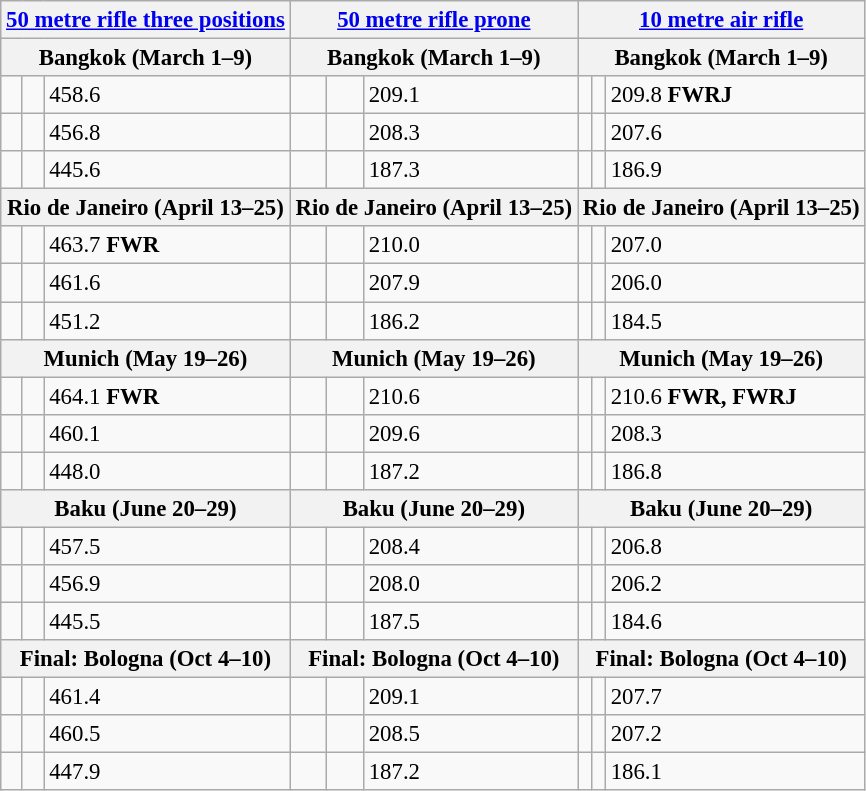<table class="wikitable" style="font-size: 95%">
<tr>
<th colspan=3><a href='#'>50 metre rifle three positions</a></th>
<th colspan=3><a href='#'>50 metre rifle prone</a></th>
<th colspan=3><a href='#'>10 metre air rifle</a></th>
</tr>
<tr>
<th colspan=3>Bangkok (March 1–9)</th>
<th colspan=3>Bangkok (March 1–9)</th>
<th colspan=3>Bangkok (March 1–9)</th>
</tr>
<tr>
<td></td>
<td></td>
<td>458.6</td>
<td></td>
<td></td>
<td>209.1</td>
<td></td>
<td></td>
<td>209.8 <strong>FWRJ</strong></td>
</tr>
<tr>
<td></td>
<td></td>
<td>456.8</td>
<td></td>
<td></td>
<td>208.3</td>
<td></td>
<td></td>
<td>207.6</td>
</tr>
<tr>
<td></td>
<td></td>
<td>445.6</td>
<td></td>
<td></td>
<td>187.3</td>
<td></td>
<td></td>
<td>186.9</td>
</tr>
<tr>
<th colspan=3>Rio de Janeiro (April 13–25)</th>
<th colspan=3>Rio de Janeiro (April 13–25)</th>
<th colspan=3>Rio de Janeiro (April 13–25)</th>
</tr>
<tr>
<td></td>
<td></td>
<td>463.7 <strong>FWR</strong></td>
<td></td>
<td></td>
<td>210.0</td>
<td></td>
<td></td>
<td>207.0</td>
</tr>
<tr>
<td></td>
<td></td>
<td>461.6</td>
<td></td>
<td></td>
<td>207.9</td>
<td></td>
<td></td>
<td>206.0</td>
</tr>
<tr>
<td></td>
<td></td>
<td>451.2</td>
<td></td>
<td></td>
<td>186.2</td>
<td></td>
<td></td>
<td>184.5</td>
</tr>
<tr>
<th colspan=3>Munich (May 19–26)</th>
<th colspan=3>Munich (May 19–26)</th>
<th colspan=3>Munich (May 19–26)</th>
</tr>
<tr>
<td></td>
<td></td>
<td>464.1 <strong> FWR</strong></td>
<td></td>
<td></td>
<td>210.6</td>
<td></td>
<td></td>
<td>210.6 <strong>FWR, FWRJ</strong></td>
</tr>
<tr>
<td></td>
<td></td>
<td>460.1</td>
<td></td>
<td></td>
<td>209.6</td>
<td></td>
<td></td>
<td>208.3</td>
</tr>
<tr>
<td></td>
<td></td>
<td>448.0</td>
<td></td>
<td></td>
<td>187.2</td>
<td></td>
<td></td>
<td>186.8</td>
</tr>
<tr>
<th colspan=3>Baku (June 20–29)</th>
<th colspan=3>Baku (June 20–29)</th>
<th colspan=3>Baku (June 20–29)</th>
</tr>
<tr>
<td></td>
<td></td>
<td>457.5</td>
<td></td>
<td></td>
<td>208.4</td>
<td></td>
<td></td>
<td>206.8</td>
</tr>
<tr>
<td></td>
<td></td>
<td>456.9</td>
<td></td>
<td></td>
<td>208.0</td>
<td></td>
<td></td>
<td>206.2</td>
</tr>
<tr>
<td></td>
<td></td>
<td>445.5</td>
<td></td>
<td></td>
<td>187.5</td>
<td></td>
<td></td>
<td>184.6</td>
</tr>
<tr>
<th colspan=3>Final: Bologna (Oct 4–10)</th>
<th colspan=3>Final: Bologna (Oct 4–10)</th>
<th colspan=3>Final: Bologna (Oct 4–10)</th>
</tr>
<tr>
<td></td>
<td></td>
<td>461.4</td>
<td></td>
<td></td>
<td>209.1</td>
<td></td>
<td></td>
<td>207.7</td>
</tr>
<tr>
<td></td>
<td></td>
<td>460.5</td>
<td></td>
<td></td>
<td>208.5</td>
<td></td>
<td></td>
<td>207.2</td>
</tr>
<tr>
<td></td>
<td></td>
<td>447.9</td>
<td></td>
<td></td>
<td>187.2</td>
<td></td>
<td></td>
<td>186.1</td>
</tr>
</table>
